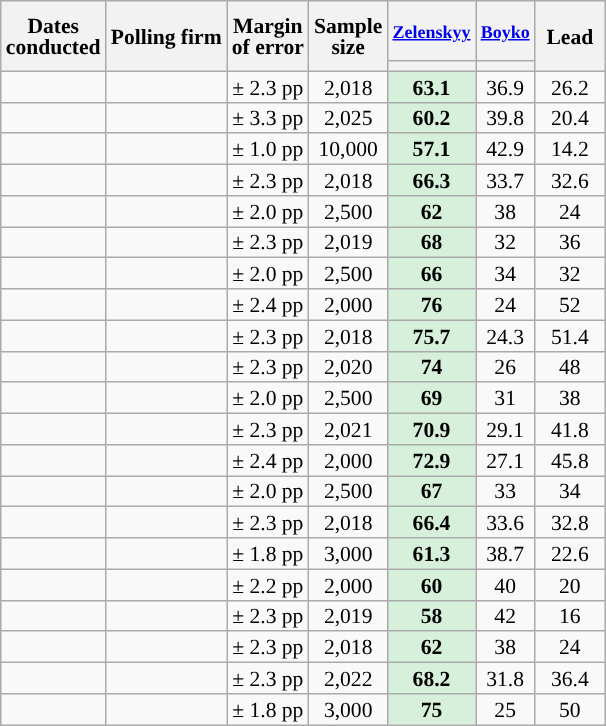<table class="wikitable sortable mw-datatable mw-collapsible" style="text-align:center;font-size:90%;line-height:14px;">
<tr style="height:40px;">
<th rowspan="2">Dates<br>conducted</th>
<th rowspan="2">Polling firm</th>
<th rowspan="2">Margin<br>of error</th>
<th rowspan="2">Sample<br>size</th>
<th><small><a href='#'>Zelenskyy</a></small><br></th>
<th> <small><a href='#'>Boyko</a></small><br></th>
<th rowspan="2" style="width:40px;">Lead</th>
</tr>
<tr>
<th data-sort-type="number" style="background:"></th>
<th data-sort-type="number" style="background:"></th>
</tr>
<tr>
<td></td>
<td></td>
<td>± 2.3 pp</td>
<td>2,018</td>
<td style="background:#D7F0DB;"><strong>63.1</strong></td>
<td>36.9</td>
<td style="background:">26.2</td>
</tr>
<tr>
<td></td>
<td></td>
<td>± 3.3 pp</td>
<td>2,025</td>
<td style="background:#D7F0DB;"><strong>60.2</strong></td>
<td>39.8</td>
<td style="background:">20.4</td>
</tr>
<tr>
<td></td>
<td></td>
<td>± 1.0 pp</td>
<td>10,000</td>
<td style="background:#D7F0DB;"><strong>57.1</strong></td>
<td>42.9</td>
<td style="background:">14.2</td>
</tr>
<tr>
<td></td>
<td></td>
<td>± 2.3 pp</td>
<td>2,018</td>
<td style="background:#D7F0DB;"><strong>66.3</strong></td>
<td>33.7</td>
<td style="background:">32.6</td>
</tr>
<tr>
<td></td>
<td></td>
<td>± 2.0 pp</td>
<td>2,500</td>
<td style="background:#D7F0DB;"><strong>62</strong></td>
<td>38</td>
<td style="background:">24</td>
</tr>
<tr>
<td></td>
<td></td>
<td>± 2.3 pp</td>
<td>2,019</td>
<td style="background:#D7F0DB"><strong>68</strong></td>
<td>32</td>
<td style="background:">36</td>
</tr>
<tr>
<td></td>
<td></td>
<td>± 2.0 pp</td>
<td>2,500</td>
<td style="background:#D7F0DB"><strong>66</strong></td>
<td>34</td>
<td style="background:">32</td>
</tr>
<tr>
<td></td>
<td></td>
<td>± 2.4 pp</td>
<td>2,000</td>
<td style="background:#D7F0DB"><strong>76</strong></td>
<td>24</td>
<td style="background:">52</td>
</tr>
<tr>
<td></td>
<td></td>
<td>± 2.3 pp</td>
<td>2,018</td>
<td style="background:#D7F0DB"><strong>75.7</strong></td>
<td>24.3</td>
<td style="background:">51.4</td>
</tr>
<tr>
<td></td>
<td></td>
<td>± 2.3 pp</td>
<td>2,020</td>
<td style="background:#D7F0DB"><strong>74</strong></td>
<td>26</td>
<td style="background:">48</td>
</tr>
<tr>
<td></td>
<td></td>
<td>± 2.0 pp</td>
<td>2,500</td>
<td style="background:#D7F0DB"><strong>69</strong></td>
<td>31</td>
<td style="background:">38</td>
</tr>
<tr>
<td></td>
<td></td>
<td>± 2.3 pp</td>
<td>2,021</td>
<td style="background:#D7F0DB"><strong>70.9</strong></td>
<td>29.1</td>
<td style="background:">41.8</td>
</tr>
<tr>
<td></td>
<td></td>
<td>± 2.4 pp</td>
<td>2,000</td>
<td style="background:#D7F0DB"><strong>72.9</strong></td>
<td>27.1</td>
<td style="background:">45.8</td>
</tr>
<tr>
<td></td>
<td></td>
<td>± 2.0 pp</td>
<td>2,500</td>
<td style="background:#D7F0DB"><strong>67</strong></td>
<td>33</td>
<td style="background:">34</td>
</tr>
<tr>
<td></td>
<td></td>
<td>± 2.3 pp</td>
<td>2,018</td>
<td style="background:#D7F0DB"><strong>66.4</strong></td>
<td>33.6</td>
<td style="background:">32.8</td>
</tr>
<tr>
<td></td>
<td></td>
<td>± 1.8 pp</td>
<td>3,000</td>
<td style="background:#D7F0DB"><strong>61.3</strong></td>
<td>38.7</td>
<td style="background:">22.6</td>
</tr>
<tr>
<td></td>
<td></td>
<td>± 2.2 pp</td>
<td>2,000</td>
<td style="background:#D7F0DB"><strong>60</strong></td>
<td>40</td>
<td style="background:">20</td>
</tr>
<tr>
<td></td>
<td></td>
<td>± 2.3 pp</td>
<td>2,019</td>
<td style="background:#D7F0DB"><strong>58</strong></td>
<td>42</td>
<td style="background:">16</td>
</tr>
<tr>
<td></td>
<td></td>
<td>± 2.3 pp</td>
<td>2,018</td>
<td style="background:#D7F0DB"><strong>62</strong></td>
<td>38</td>
<td style="background:">24</td>
</tr>
<tr>
<td></td>
<td></td>
<td>± 2.3 pp</td>
<td>2,022</td>
<td style="background:#D7F0DB"><strong>68.2</strong></td>
<td>31.8</td>
<td style="background:">36.4</td>
</tr>
<tr>
<td></td>
<td></td>
<td>± 1.8 pp</td>
<td>3,000</td>
<td style="background:#D7F0DB"><strong>75</strong></td>
<td>25</td>
<td style="background:">50</td>
</tr>
</table>
